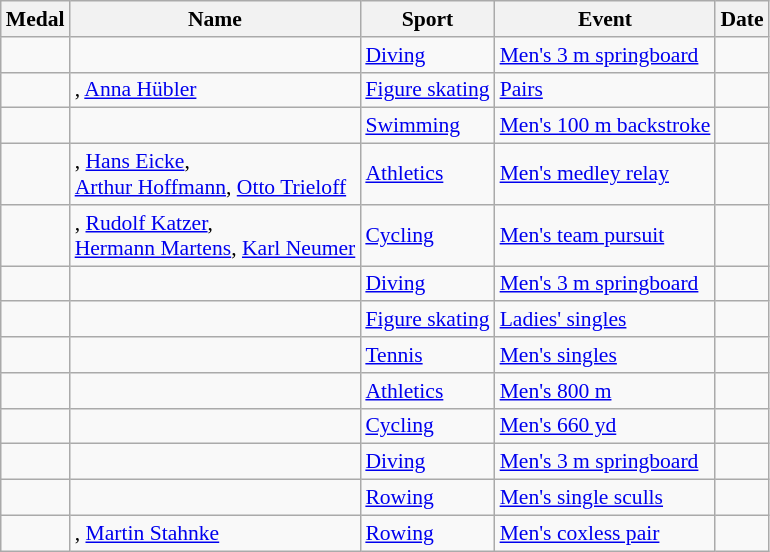<table class="wikitable sortable" style="font-size:90%">
<tr>
<th>Medal</th>
<th>Name</th>
<th>Sport</th>
<th>Event</th>
<th>Date</th>
</tr>
<tr>
<td></td>
<td></td>
<td><a href='#'>Diving</a></td>
<td><a href='#'>Men's 3 m springboard</a></td>
<td></td>
</tr>
<tr>
<td></td>
<td>, <a href='#'>Anna Hübler</a></td>
<td><a href='#'>Figure skating</a></td>
<td><a href='#'>Pairs</a></td>
<td></td>
</tr>
<tr>
<td></td>
<td></td>
<td><a href='#'>Swimming</a></td>
<td><a href='#'>Men's 100 m backstroke</a></td>
<td></td>
</tr>
<tr>
<td></td>
<td>, <a href='#'>Hans Eicke</a>,<br><a href='#'>Arthur Hoffmann</a>, <a href='#'>Otto Trieloff</a></td>
<td><a href='#'>Athletics</a></td>
<td><a href='#'>Men's medley relay</a></td>
<td></td>
</tr>
<tr>
<td></td>
<td>, <a href='#'>Rudolf Katzer</a>,<br><a href='#'>Hermann Martens</a>, <a href='#'>Karl Neumer</a></td>
<td><a href='#'>Cycling</a></td>
<td><a href='#'>Men's team pursuit</a></td>
<td></td>
</tr>
<tr>
<td></td>
<td></td>
<td><a href='#'>Diving</a></td>
<td><a href='#'>Men's 3 m springboard</a></td>
<td></td>
</tr>
<tr>
<td></td>
<td></td>
<td><a href='#'>Figure skating</a></td>
<td><a href='#'>Ladies' singles</a></td>
<td></td>
</tr>
<tr>
<td></td>
<td></td>
<td><a href='#'>Tennis</a></td>
<td><a href='#'>Men's singles</a></td>
<td></td>
</tr>
<tr>
<td></td>
<td></td>
<td><a href='#'>Athletics</a></td>
<td><a href='#'>Men's 800 m</a></td>
<td></td>
</tr>
<tr>
<td></td>
<td></td>
<td><a href='#'>Cycling</a></td>
<td><a href='#'>Men's 660 yd</a></td>
<td></td>
</tr>
<tr>
<td></td>
<td></td>
<td><a href='#'>Diving</a></td>
<td><a href='#'>Men's 3 m springboard</a></td>
<td></td>
</tr>
<tr>
<td></td>
<td></td>
<td><a href='#'>Rowing</a></td>
<td><a href='#'>Men's single sculls</a></td>
<td></td>
</tr>
<tr>
<td></td>
<td>, <a href='#'>Martin Stahnke</a></td>
<td><a href='#'>Rowing</a></td>
<td><a href='#'>Men's coxless pair</a></td>
<td></td>
</tr>
</table>
